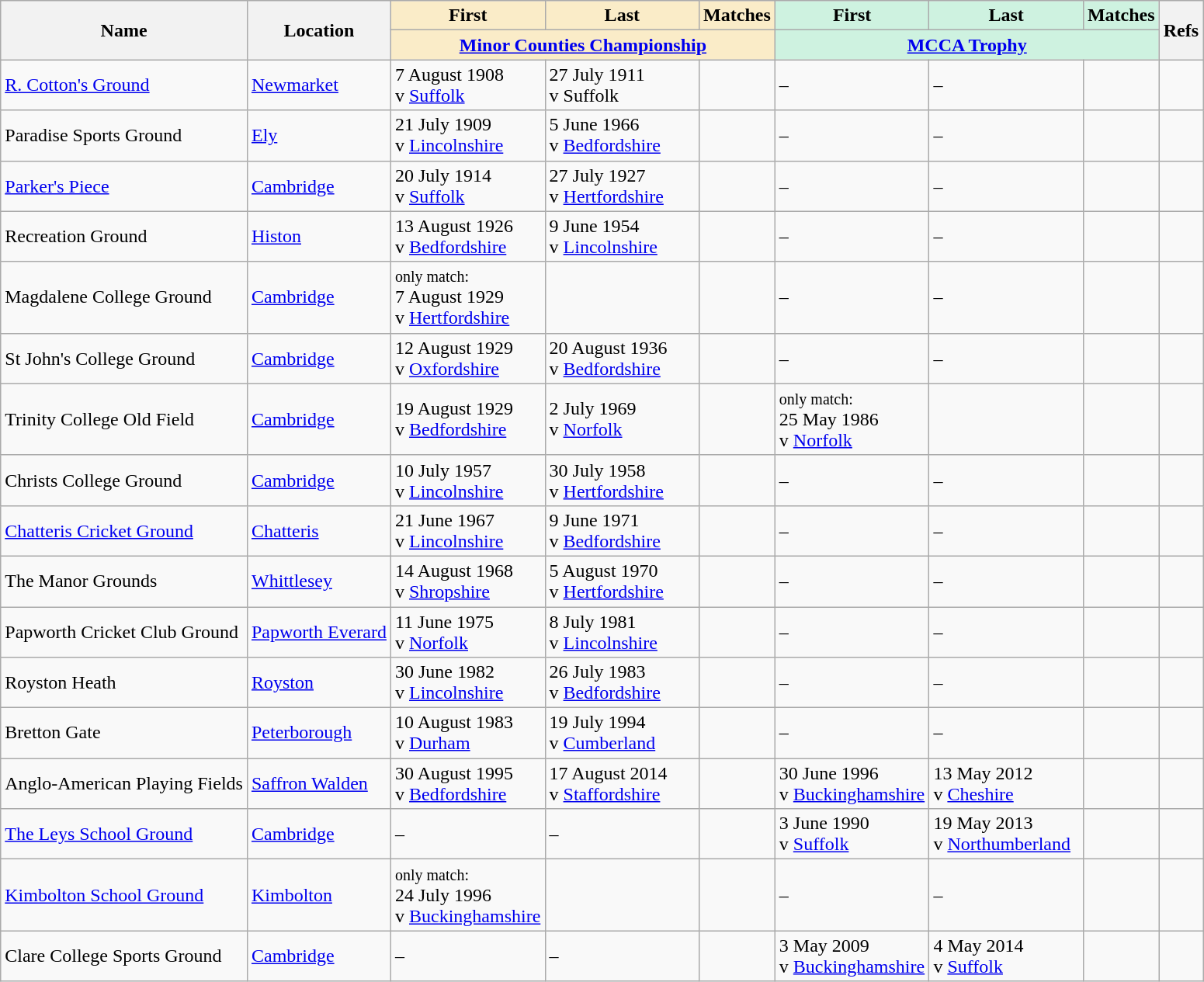<table class="wikitable sortable">
<tr>
<th rowspan="2">Name</th>
<th rowspan="2">Location</th>
<th width="125" class="unsortable" style="background:#faecc8">First</th>
<th width="125" class="unsortable" style="background:#faecc8">Last</th>
<th style="background:#faecc8">Matches</th>
<th width="125" class="unsortable" style="background:#cef2e0">First</th>
<th width="125" class="unsortable" style="background:#cef2e0">Last</th>
<th style="background:#cef2e0">Matches</th>
<th rowspan="2" class="unsortable">Refs</th>
</tr>
<tr class="unsortable">
<th colspan="3" style="background:#faecc8"><a href='#'>Minor Counties Championship</a></th>
<th colspan="3" style="background:#cef2e0"><a href='#'>MCCA Trophy</a></th>
</tr>
<tr>
<td><a href='#'>R. Cotton's Ground</a><br></td>
<td><a href='#'>Newmarket</a></td>
<td>7 August 1908<br>v <a href='#'>Suffolk</a></td>
<td>27 July 1911<br>v Suffolk</td>
<td></td>
<td>–</td>
<td>–</td>
<td></td>
<td></td>
</tr>
<tr>
<td>Paradise Sports Ground<br></td>
<td><a href='#'>Ely</a></td>
<td>21 July 1909<br>v <a href='#'>Lincolnshire</a></td>
<td>5 June 1966<br>v <a href='#'>Bedfordshire</a></td>
<td></td>
<td>–</td>
<td>–</td>
<td></td>
<td></td>
</tr>
<tr>
<td><a href='#'>Parker's Piece</a><br></td>
<td><a href='#'>Cambridge</a></td>
<td>20 July 1914<br>v <a href='#'>Suffolk</a></td>
<td>27 July 1927<br>v <a href='#'>Hertfordshire</a></td>
<td></td>
<td>–</td>
<td>–</td>
<td></td>
<td></td>
</tr>
<tr>
<td>Recreation Ground<br></td>
<td><a href='#'>Histon</a></td>
<td>13 August 1926<br>v <a href='#'>Bedfordshire</a></td>
<td>9 June 1954<br>v <a href='#'>Lincolnshire</a></td>
<td></td>
<td>–</td>
<td>–</td>
<td></td>
<td></td>
</tr>
<tr>
<td>Magdalene College Ground</td>
<td><a href='#'>Cambridge</a></td>
<td><small>only match:</small><br>7 August 1929<br>v <a href='#'>Hertfordshire</a></td>
<td> </td>
<td></td>
<td>–</td>
<td>–</td>
<td></td>
<td></td>
</tr>
<tr>
<td>St John's College Ground<br></td>
<td><a href='#'>Cambridge</a></td>
<td>12 August 1929<br>v <a href='#'>Oxfordshire</a></td>
<td>20 August 1936<br>v <a href='#'>Bedfordshire</a></td>
<td></td>
<td>–</td>
<td>–</td>
<td></td>
<td></td>
</tr>
<tr>
<td>Trinity College Old Field<br></td>
<td><a href='#'>Cambridge</a></td>
<td>19 August 1929<br>v <a href='#'>Bedfordshire</a></td>
<td>2 July 1969<br>v <a href='#'>Norfolk</a></td>
<td></td>
<td><small>only match:</small><br>25 May 1986<br>v <a href='#'>Norfolk</a></td>
<td> </td>
<td></td>
<td></td>
</tr>
<tr>
<td>Christs College Ground<br></td>
<td><a href='#'>Cambridge</a></td>
<td>10 July 1957<br>v <a href='#'>Lincolnshire</a></td>
<td>30 July 1958<br>v <a href='#'>Hertfordshire</a></td>
<td></td>
<td>–</td>
<td>–</td>
<td></td>
<td></td>
</tr>
<tr>
<td><a href='#'>Chatteris Cricket Ground</a><br></td>
<td><a href='#'>Chatteris</a></td>
<td>21 June 1967<br>v <a href='#'>Lincolnshire</a></td>
<td>9 June 1971<br>v <a href='#'>Bedfordshire</a></td>
<td></td>
<td>–</td>
<td>–</td>
<td></td>
<td></td>
</tr>
<tr>
<td>The Manor Grounds</td>
<td><a href='#'>Whittlesey</a></td>
<td>14 August 1968<br>v <a href='#'>Shropshire</a></td>
<td>5 August 1970<br>v <a href='#'>Hertfordshire</a></td>
<td></td>
<td>–</td>
<td>–</td>
<td></td>
<td></td>
</tr>
<tr>
<td>Papworth Cricket Club Ground<br></td>
<td><a href='#'>Papworth Everard</a></td>
<td>11 June 1975<br>v <a href='#'>Norfolk</a></td>
<td>8 July 1981<br>v <a href='#'>Lincolnshire</a></td>
<td></td>
<td>–</td>
<td>–</td>
<td></td>
<td></td>
</tr>
<tr>
<td>Royston Heath</td>
<td><a href='#'>Royston</a></td>
<td>30 June 1982<br>v <a href='#'>Lincolnshire</a></td>
<td>26 July 1983<br>v <a href='#'>Bedfordshire</a></td>
<td></td>
<td>–</td>
<td>–</td>
<td></td>
<td></td>
</tr>
<tr>
<td>Bretton Gate</td>
<td><a href='#'>Peterborough</a></td>
<td>10 August 1983<br>v <a href='#'>Durham</a></td>
<td>19 July 1994<br>v <a href='#'>Cumberland</a></td>
<td></td>
<td>–</td>
<td>–</td>
<td></td>
<td></td>
</tr>
<tr>
<td>Anglo-American Playing Fields<br></td>
<td><a href='#'>Saffron Walden</a></td>
<td>30 August 1995<br>v <a href='#'>Bedfordshire</a></td>
<td>17 August 2014<br>v <a href='#'>Staffordshire</a></td>
<td></td>
<td>30 June 1996<br>v <a href='#'>Buckinghamshire</a></td>
<td>13 May 2012<br>v <a href='#'>Cheshire</a></td>
<td></td>
<td></td>
</tr>
<tr>
<td><a href='#'>The Leys School Ground</a><br></td>
<td><a href='#'>Cambridge</a></td>
<td>–</td>
<td>–</td>
<td></td>
<td>3 June 1990<br>v <a href='#'>Suffolk</a></td>
<td>19 May 2013<br>v <a href='#'>Northumberland</a></td>
<td></td>
<td></td>
</tr>
<tr>
<td><a href='#'>Kimbolton School Ground</a></td>
<td><a href='#'>Kimbolton</a></td>
<td><small>only match:</small><br>24 July 1996<br>v <a href='#'>Buckinghamshire</a></td>
<td> </td>
<td></td>
<td>–</td>
<td>–</td>
<td></td>
<td></td>
</tr>
<tr>
<td>Clare College Sports Ground<br></td>
<td><a href='#'>Cambridge</a></td>
<td>–</td>
<td>–</td>
<td></td>
<td>3 May 2009<br>v <a href='#'>Buckinghamshire</a></td>
<td>4 May 2014<br>v <a href='#'>Suffolk</a></td>
<td></td>
<td></td>
</tr>
</table>
